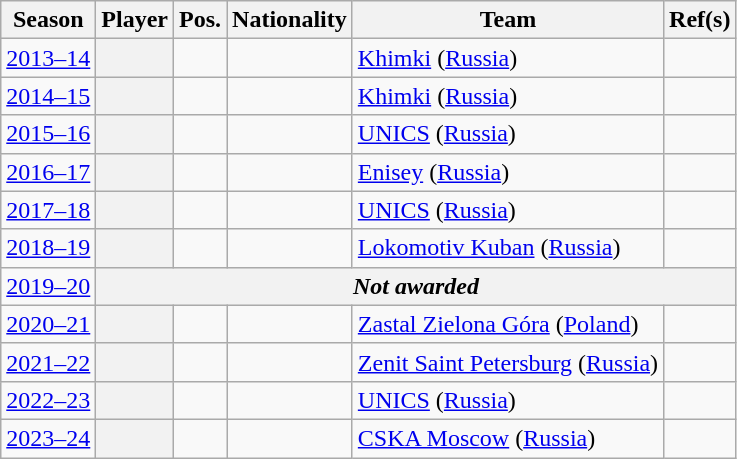<table class="wikitable plainrowheaders sortable" summary="Season (sortable), Player (sortable), Position (sortable), Team (sortable), and References">
<tr>
<th scope="col">Season</th>
<th scope="col">Player</th>
<th scope="col">Pos.</th>
<th scope="col">Nationality</th>
<th scope="col">Team</th>
<th scope="col" class="unsortable">Ref(s)</th>
</tr>
<tr>
<td><a href='#'>2013–14</a></td>
<th scope="row"></th>
<td style="text-align:center;"></td>
<td></td>
<td><a href='#'>Khimki</a> (<a href='#'>Russia</a>)</td>
<td align=center></td>
</tr>
<tr>
<td><a href='#'>2014–15</a></td>
<th scope="row"></th>
<td style="text-align:center;"></td>
<td></td>
<td><a href='#'>Khimki</a> (<a href='#'>Russia</a>)</td>
<td align=center></td>
</tr>
<tr>
<td><a href='#'>2015–16</a></td>
<th scope="row"></th>
<td style="text-align:center;"></td>
<td></td>
<td><a href='#'>UNICS</a> (<a href='#'>Russia</a>)</td>
<td align=center></td>
</tr>
<tr>
<td><a href='#'>2016–17</a></td>
<th scope="row"></th>
<td style="text-align:center;"></td>
<td></td>
<td><a href='#'>Enisey</a> (<a href='#'>Russia</a>)</td>
<td align=center></td>
</tr>
<tr>
<td><a href='#'>2017–18</a></td>
<th scope="row"></th>
<td style="text-align:center;"></td>
<td></td>
<td><a href='#'>UNICS</a> (<a href='#'>Russia</a>)</td>
<td align=center></td>
</tr>
<tr>
<td><a href='#'>2018–19</a></td>
<th scope="row"></th>
<td style="text-align:center;"></td>
<td></td>
<td><a href='#'>Lokomotiv Kuban</a> (<a href='#'>Russia</a>)</td>
<td align=center></td>
</tr>
<tr>
<td><a href='#'>2019–20</a></td>
<th scope="row" colspan="5" style="text-align:center;"><em>Not awarded</em> </th>
</tr>
<tr>
<td><a href='#'>2020–21</a></td>
<th scope="row"></th>
<td style="text-align:center;"></td>
<td></td>
<td><a href='#'>Zastal Zielona Góra</a> (<a href='#'>Poland</a>)</td>
<td align=center></td>
</tr>
<tr>
<td><a href='#'>2021–22</a></td>
<th scope="row"></th>
<td style="text-align:center;"></td>
<td></td>
<td><a href='#'>Zenit Saint Petersburg</a> (<a href='#'>Russia</a>)</td>
<td align=center></td>
</tr>
<tr>
<td><a href='#'>2022–23</a></td>
<th scope="row"></th>
<td style="text-align:center;"></td>
<td></td>
<td><a href='#'>UNICS</a> (<a href='#'>Russia</a>)</td>
<td align=center></td>
</tr>
<tr>
<td><a href='#'>2023–24</a></td>
<th scope="row"></th>
<td style="text-align:center;"></td>
<td></td>
<td><a href='#'>CSKA Moscow</a> (<a href='#'>Russia</a>)</td>
<td align=center></td>
</tr>
</table>
